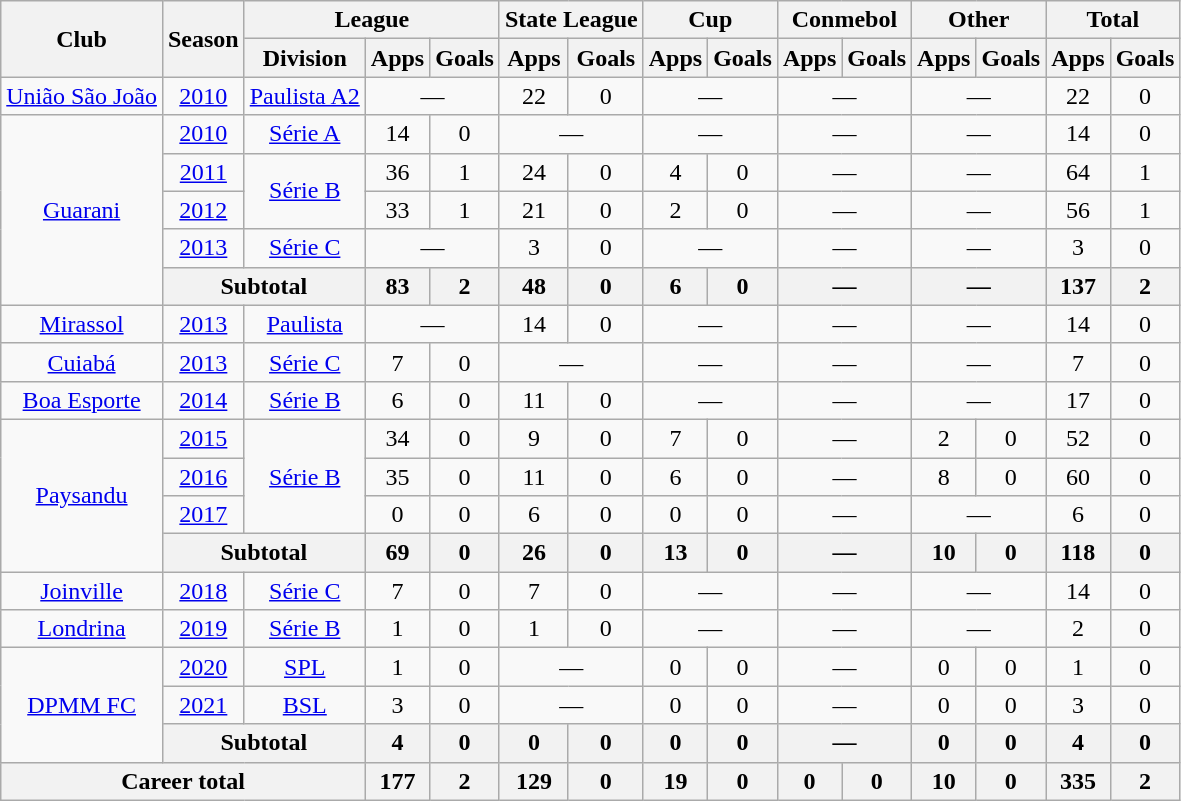<table class="wikitable" style="text-align: center;">
<tr>
<th rowspan="2">Club</th>
<th rowspan="2">Season</th>
<th colspan="3">League</th>
<th colspan="2">State League</th>
<th colspan="2">Cup</th>
<th colspan="2">Conmebol</th>
<th colspan="2">Other</th>
<th colspan="2">Total</th>
</tr>
<tr>
<th>Division</th>
<th>Apps</th>
<th>Goals</th>
<th>Apps</th>
<th>Goals</th>
<th>Apps</th>
<th>Goals</th>
<th>Apps</th>
<th>Goals</th>
<th>Apps</th>
<th>Goals</th>
<th>Apps</th>
<th>Goals</th>
</tr>
<tr>
<td valign="center"><a href='#'>União São João</a></td>
<td><a href='#'>2010</a></td>
<td><a href='#'>Paulista A2</a></td>
<td colspan="2">—</td>
<td>22</td>
<td>0</td>
<td colspan="2">—</td>
<td colspan="2">—</td>
<td colspan="2">—</td>
<td>22</td>
<td>0</td>
</tr>
<tr>
<td rowspan=5 valign="center"><a href='#'>Guarani</a></td>
<td><a href='#'>2010</a></td>
<td><a href='#'>Série A</a></td>
<td>14</td>
<td>0</td>
<td colspan="2">—</td>
<td colspan="2">—</td>
<td colspan="2">—</td>
<td colspan="2">—</td>
<td>14</td>
<td>0</td>
</tr>
<tr>
<td><a href='#'>2011</a></td>
<td rowspan=2><a href='#'>Série B</a></td>
<td>36</td>
<td>1</td>
<td>24</td>
<td>0</td>
<td>4</td>
<td>0</td>
<td colspan="2">—</td>
<td colspan="2">—</td>
<td>64</td>
<td>1</td>
</tr>
<tr>
<td><a href='#'>2012</a></td>
<td>33</td>
<td>1</td>
<td>21</td>
<td>0</td>
<td>2</td>
<td>0</td>
<td colspan="2">—</td>
<td colspan="2">—</td>
<td>56</td>
<td>1</td>
</tr>
<tr>
<td><a href='#'>2013</a></td>
<td><a href='#'>Série C</a></td>
<td colspan="2">—</td>
<td>3</td>
<td>0</td>
<td colspan="2">—</td>
<td colspan="2">—</td>
<td colspan="2">—</td>
<td>3</td>
<td>0</td>
</tr>
<tr>
<th colspan="2"><strong>Subtotal</strong></th>
<th>83</th>
<th>2</th>
<th>48</th>
<th>0</th>
<th>6</th>
<th>0</th>
<th colspan="2">—</th>
<th colspan="2">—</th>
<th>137</th>
<th>2</th>
</tr>
<tr>
<td valign="center"><a href='#'>Mirassol</a></td>
<td><a href='#'>2013</a></td>
<td><a href='#'>Paulista</a></td>
<td colspan="2">—</td>
<td>14</td>
<td>0</td>
<td colspan="2">—</td>
<td colspan="2">—</td>
<td colspan="2">—</td>
<td>14</td>
<td>0</td>
</tr>
<tr>
<td valign="center"><a href='#'>Cuiabá</a></td>
<td><a href='#'>2013</a></td>
<td><a href='#'>Série C</a></td>
<td>7</td>
<td>0</td>
<td colspan="2">—</td>
<td colspan="2">—</td>
<td colspan="2">—</td>
<td colspan="2">—</td>
<td>7</td>
<td>0</td>
</tr>
<tr>
<td valign="center"><a href='#'>Boa Esporte</a></td>
<td><a href='#'>2014</a></td>
<td><a href='#'>Série B</a></td>
<td>6</td>
<td>0</td>
<td>11</td>
<td>0</td>
<td colspan="2">—</td>
<td colspan="2">—</td>
<td colspan="2">—</td>
<td>17</td>
<td>0</td>
</tr>
<tr>
<td rowspan=4 valign="center"><a href='#'>Paysandu</a></td>
<td><a href='#'>2015</a></td>
<td rowspan=3><a href='#'>Série B</a></td>
<td>34</td>
<td>0</td>
<td>9</td>
<td>0</td>
<td>7</td>
<td>0</td>
<td colspan="2">—</td>
<td>2</td>
<td>0</td>
<td>52</td>
<td>0</td>
</tr>
<tr>
<td><a href='#'>2016</a></td>
<td>35</td>
<td>0</td>
<td>11</td>
<td>0</td>
<td>6</td>
<td>0</td>
<td colspan="2">—</td>
<td>8</td>
<td>0</td>
<td>60</td>
<td>0</td>
</tr>
<tr>
<td><a href='#'>2017</a></td>
<td>0</td>
<td>0</td>
<td>6</td>
<td>0</td>
<td>0</td>
<td>0</td>
<td colspan="2">—</td>
<td colspan="2">—</td>
<td>6</td>
<td>0</td>
</tr>
<tr>
<th colspan="2"><strong>Subtotal</strong></th>
<th>69</th>
<th>0</th>
<th>26</th>
<th>0</th>
<th>13</th>
<th>0</th>
<th colspan="2">—</th>
<th>10</th>
<th>0</th>
<th>118</th>
<th>0</th>
</tr>
<tr>
<td valign="center"><a href='#'>Joinville</a></td>
<td><a href='#'>2018</a></td>
<td><a href='#'>Série C</a></td>
<td>7</td>
<td>0</td>
<td>7</td>
<td>0</td>
<td colspan="2">—</td>
<td colspan="2">—</td>
<td colspan="2">—</td>
<td>14</td>
<td>0</td>
</tr>
<tr>
<td valign="center"><a href='#'>Londrina</a></td>
<td><a href='#'>2019</a></td>
<td><a href='#'>Série B</a></td>
<td>1</td>
<td>0</td>
<td>1</td>
<td>0</td>
<td colspan="2">—</td>
<td colspan="2">—</td>
<td colspan="2">—</td>
<td>2</td>
<td>0</td>
</tr>
<tr>
<td rowspan=3 valign="center"><a href='#'>DPMM FC</a></td>
<td><a href='#'>2020</a></td>
<td><a href='#'>SPL</a></td>
<td>1</td>
<td>0</td>
<td colspan="2">—</td>
<td>0</td>
<td>0</td>
<td colspan="2">—</td>
<td>0</td>
<td>0</td>
<td>1</td>
<td>0</td>
</tr>
<tr>
<td><a href='#'>2021</a></td>
<td><a href='#'>BSL</a></td>
<td>3</td>
<td>0</td>
<td colspan="2">—</td>
<td>0</td>
<td>0</td>
<td colspan="2">—</td>
<td>0</td>
<td>0</td>
<td>3</td>
<td>0</td>
</tr>
<tr>
<th colspan="2"><strong>Subtotal</strong></th>
<th>4</th>
<th>0</th>
<th>0</th>
<th>0</th>
<th>0</th>
<th>0</th>
<th colspan="2">—</th>
<th>0</th>
<th>0</th>
<th>4</th>
<th>0</th>
</tr>
<tr>
<th colspan="3"><strong>Career total</strong></th>
<th>177</th>
<th>2</th>
<th>129</th>
<th>0</th>
<th>19</th>
<th>0</th>
<th>0</th>
<th>0</th>
<th>10</th>
<th>0</th>
<th>335</th>
<th>2</th>
</tr>
</table>
